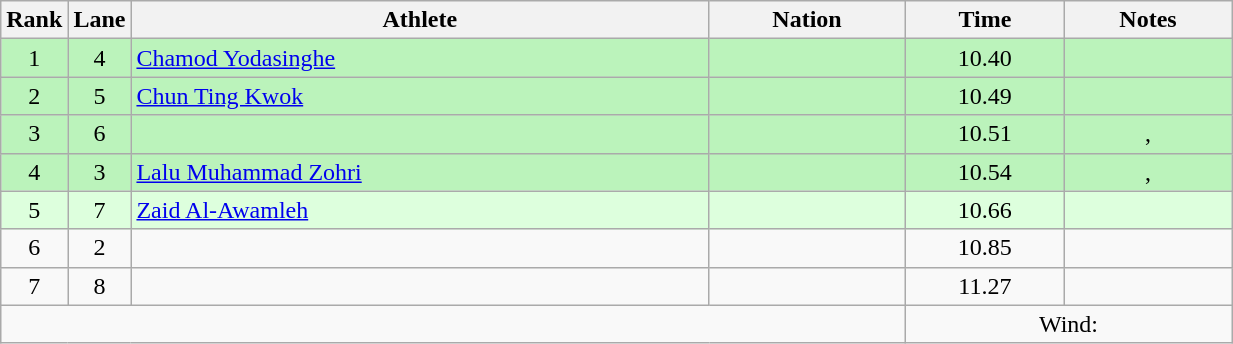<table class="wikitable sortable" style="text-align:center;width: 65%;">
<tr>
<th scope="col" style="width: 10px;">Rank</th>
<th scope="col" style="width: 10px;">Lane</th>
<th scope="col">Athlete</th>
<th scope="col">Nation</th>
<th scope="col">Time</th>
<th scope="col">Notes</th>
</tr>
<tr bgcolor=bbf3bb>
<td>1</td>
<td>4</td>
<td align="left"><a href='#'>Chamod Yodasinghe</a></td>
<td align="left"></td>
<td>10.40</td>
<td></td>
</tr>
<tr bgcolor=bbf3bb>
<td>2</td>
<td>5</td>
<td align="left"><a href='#'>Chun Ting Kwok</a></td>
<td align="left"></td>
<td>10.49</td>
<td></td>
</tr>
<tr bgcolor=bbf3bb>
<td>3</td>
<td>6</td>
<td align="left"></td>
<td align="left"></td>
<td>10.51</td>
<td>, </td>
</tr>
<tr bgcolor=bbf3bb>
<td>4</td>
<td>3</td>
<td align="left"><a href='#'>Lalu Muhammad Zohri</a></td>
<td align="left"></td>
<td>10.54</td>
<td>, </td>
</tr>
<tr bgcolor=ddffdd>
<td>5</td>
<td>7</td>
<td align="left"><a href='#'>Zaid Al-Awamleh</a></td>
<td align="left"></td>
<td>10.66</td>
<td></td>
</tr>
<tr>
<td>6</td>
<td>2</td>
<td align="left"></td>
<td align="left"></td>
<td>10.85</td>
<td></td>
</tr>
<tr>
<td>7</td>
<td>8</td>
<td align=left></td>
<td align=left></td>
<td>11.27</td>
<td></td>
</tr>
<tr class="sortbottom">
<td colspan="4"></td>
<td colspan="2">Wind: </td>
</tr>
</table>
